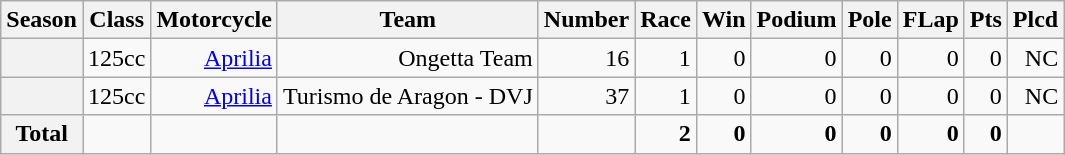<table class="wikitable">
<tr>
<th>Season</th>
<th>Class</th>
<th>Motorcycle</th>
<th>Team</th>
<th>Number</th>
<th>Race</th>
<th>Win</th>
<th>Podium</th>
<th>Pole</th>
<th>FLap</th>
<th>Pts</th>
<th>Plcd</th>
</tr>
<tr align="right">
<th></th>
<td>125cc</td>
<td><a href='#'>Aprilia</a></td>
<td>Ongetta Team</td>
<td>16</td>
<td>1</td>
<td>0</td>
<td>0</td>
<td>0</td>
<td>0</td>
<td>0</td>
<td>NC</td>
</tr>
<tr align="right">
<th></th>
<td>125cc</td>
<td><a href='#'>Aprilia</a></td>
<td>Turismo de Aragon - DVJ</td>
<td>37</td>
<td>1</td>
<td>0</td>
<td>0</td>
<td>0</td>
<td>0</td>
<td>0</td>
<td>NC</td>
</tr>
<tr align="right">
<th>Total</th>
<td></td>
<td></td>
<td></td>
<td></td>
<td><strong>2</strong></td>
<td><strong>0</strong></td>
<td><strong>0</strong></td>
<td><strong>0</strong></td>
<td><strong>0</strong></td>
<td><strong>0</strong></td>
<td></td>
</tr>
</table>
